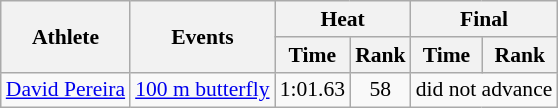<table class=wikitable style="font-size:90%">
<tr>
<th rowspan="2">Athlete</th>
<th rowspan="2">Events</th>
<th colspan="2">Heat</th>
<th colspan="2">Final</th>
</tr>
<tr>
<th>Time</th>
<th>Rank</th>
<th>Time</th>
<th>Rank</th>
</tr>
<tr>
<td><a href='#'>David Pereira</a></td>
<td><a href='#'>100 m butterfly</a></td>
<td align="center">1:01.63</td>
<td align="center">58</td>
<td align="center" colspan="2">did not advance</td>
</tr>
</table>
